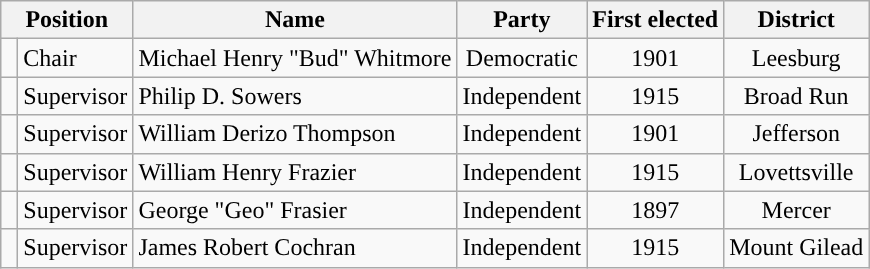<table class="wikitable">
<tr>
<th colspan="2">Position</th>
<th>Name</th>
<th>Party</th>
<th>First elected</th>
<th>District</th>
</tr>
<tr>
<td style="background-color:"> </td>
<td>Chair</td>
<td>Michael Henry "Bud" Whitmore</td>
<td style="text-align:center;">Democratic</td>
<td style="text-align:center;">1901</td>
<td style="text-align:center;">Leesburg</td>
</tr>
<tr>
<td style="background-color:"> </td>
<td>Supervisor</td>
<td>Philip D. Sowers</td>
<td style="text-align:center;">Independent</td>
<td style="text-align:center;">1915</td>
<td style="text-align:center;">Broad Run</td>
</tr>
<tr>
<td style="background-color:"> </td>
<td>Supervisor</td>
<td>William Derizo Thompson</td>
<td style="text-align:center;">Independent</td>
<td style="text-align:center;">1901</td>
<td style="text-align:center;">Jefferson</td>
</tr>
<tr>
<td style="background-color:"> </td>
<td>Supervisor</td>
<td>William Henry Frazier</td>
<td style="text-align:center;">Independent</td>
<td style="text-align:center;">1915</td>
<td style="text-align:center;">Lovettsville</td>
</tr>
<tr>
<td style="background-color:"> </td>
<td>Supervisor</td>
<td>George "Geo" Frasier</td>
<td style="text-align:center;">Independent</td>
<td style="text-align:center;">1897</td>
<td style="text-align:center;">Mercer</td>
</tr>
<tr>
<td style="background-color:"> </td>
<td>Supervisor</td>
<td>James Robert Cochran</td>
<td style="text-align:center;">Independent</td>
<td style="text-align:center;">1915</td>
<td style="text-align:center;">Mount Gilead</td>
</tr>
</table>
